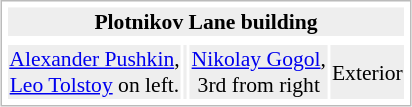<table style="margin:1em auto; padding:2px; border: 1px solid #BBB; text-align:center; font-size:90%">
<tr>
<th colspan="4" style="background:#EEE">Plotnikov Lane building</th>
</tr>
<tr>
<td></td>
<td></td>
<td></td>
<td></td>
</tr>
<tr style="background:#EEE">
<td><a href='#'>Alexander Pushkin</a>,<br><a href='#'>Leo Tolstoy</a> on left.</td>
<td></td>
<td><a href='#'>Nikolay Gogol</a>,<br>3rd from right</td>
<td>Exterior</td>
</tr>
</table>
